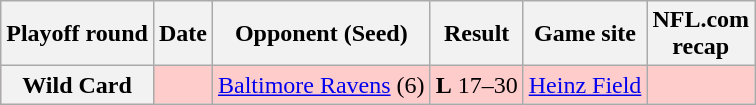<table class="wikitable" style="align=center">
<tr>
<th>Playoff round</th>
<th>Date</th>
<th>Opponent (Seed)</th>
<th>Result</th>
<th>Game site</th>
<th>NFL.com<br>recap</th>
</tr>
<tr style="background:#fcc; text-align:center;">
<th>Wild Card</th>
<td></td>
<td><a href='#'>Baltimore Ravens</a> (6)</td>
<td><strong>L</strong> 17–30</td>
<td><a href='#'>Heinz Field</a></td>
<td></td>
</tr>
</table>
